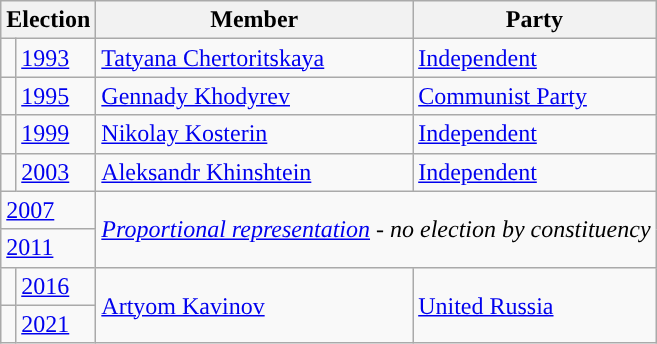<table class="wikitable">
<tr>
<th colspan="2">Election</th>
<th>Member</th>
<th>Party</th>
</tr>
<tr>
<td style="background-color:"></td>
<td><a href='#'>1993</a></td>
<td><a href='#'>Tatyana Chertoritskaya</a></td>
<td><a href='#'>Independent</a></td>
</tr>
<tr>
<td style="background-color:"></td>
<td><a href='#'>1995</a></td>
<td><a href='#'>Gennady Khodyrev</a></td>
<td><a href='#'>Communist Party</a></td>
</tr>
<tr>
<td style="background-color:"></td>
<td><a href='#'>1999</a></td>
<td><a href='#'>Nikolay Kosterin</a></td>
<td><a href='#'>Independent</a></td>
</tr>
<tr>
<td style="background-color:"></td>
<td><a href='#'>2003</a></td>
<td><a href='#'>Aleksandr Khinshtein</a></td>
<td><a href='#'>Independent</a></td>
</tr>
<tr>
<td colspan=2><a href='#'>2007</a></td>
<td colspan=2 rowspan=2><em><a href='#'>Proportional representation</a> - no election by constituency</em></td>
</tr>
<tr>
<td colspan=2><a href='#'>2011</a></td>
</tr>
<tr>
<td style="background-color: "></td>
<td><a href='#'>2016</a></td>
<td rowspan=2><a href='#'>Artyom Kavinov</a></td>
<td rowspan=2><a href='#'>United Russia</a></td>
</tr>
<tr>
<td style="background-color: "></td>
<td><a href='#'>2021</a></td>
</tr>
</table>
